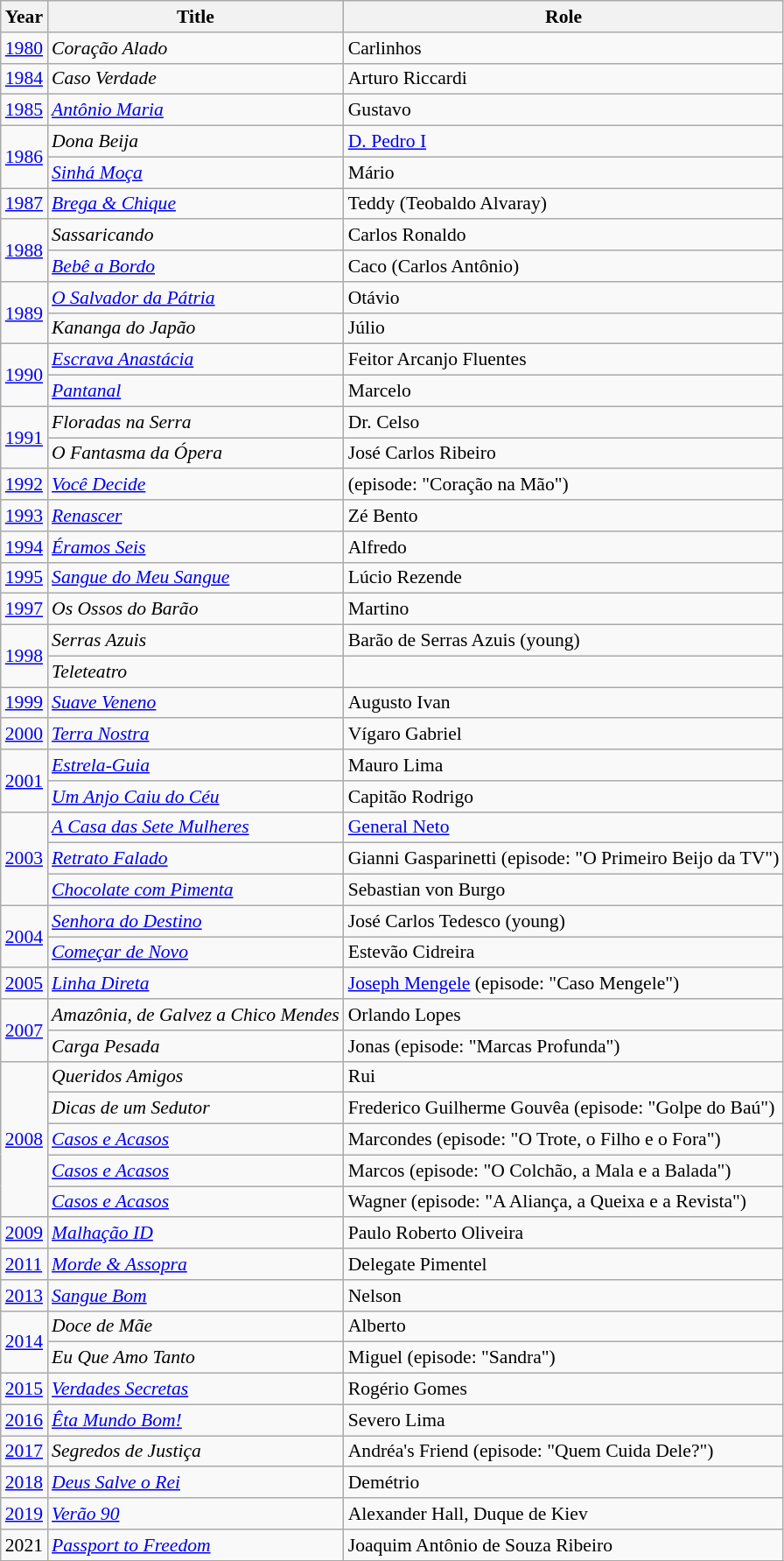<table class="wikitable" style="font-size: 90%;">
<tr>
<th>Year</th>
<th>Title</th>
<th>Role</th>
</tr>
<tr>
<td><a href='#'>1980</a></td>
<td><em>Coração Alado</em></td>
<td>Carlinhos</td>
</tr>
<tr>
<td><a href='#'>1984</a></td>
<td><em>Caso Verdade</em></td>
<td>Arturo Riccardi</td>
</tr>
<tr>
<td><a href='#'>1985</a></td>
<td><em><a href='#'>Antônio Maria</a></em></td>
<td>Gustavo</td>
</tr>
<tr>
<td rowspan="2"><a href='#'>1986</a></td>
<td><em>Dona Beija</em></td>
<td><a href='#'>D. Pedro I</a></td>
</tr>
<tr>
<td><em><a href='#'>Sinhá Moça</a></em></td>
<td>Mário</td>
</tr>
<tr>
<td><a href='#'>1987</a></td>
<td><em><a href='#'>Brega & Chique</a></em></td>
<td>Teddy (Teobaldo Alvaray)</td>
</tr>
<tr>
<td rowspan="2"><a href='#'>1988</a></td>
<td><em>Sassaricando</em></td>
<td>Carlos Ronaldo</td>
</tr>
<tr>
<td><em><a href='#'>Bebê a Bordo</a></em></td>
<td>Caco (Carlos Antônio)</td>
</tr>
<tr>
<td rowspan="2"><a href='#'>1989</a></td>
<td><em><a href='#'>O Salvador da Pátria</a></em></td>
<td>Otávio</td>
</tr>
<tr>
<td><em>Kananga do Japão</em></td>
<td>Júlio</td>
</tr>
<tr>
<td rowspan="2"><a href='#'>1990</a></td>
<td><em><a href='#'>Escrava Anastácia</a></em></td>
<td>Feitor Arcanjo Fluentes</td>
</tr>
<tr>
<td><em><a href='#'>Pantanal</a></em></td>
<td>Marcelo</td>
</tr>
<tr>
<td rowspan="2"><a href='#'>1991</a></td>
<td><em>Floradas na Serra</em></td>
<td>Dr. Celso</td>
</tr>
<tr>
<td><em>O Fantasma da Ópera</em></td>
<td>José Carlos Ribeiro</td>
</tr>
<tr>
<td><a href='#'>1992</a></td>
<td><em><a href='#'>Você Decide</a></em></td>
<td>(episode: "Coração na Mão")</td>
</tr>
<tr>
<td><a href='#'>1993</a></td>
<td><em><a href='#'>Renascer</a></em></td>
<td>Zé Bento</td>
</tr>
<tr>
<td><a href='#'>1994</a></td>
<td><em><a href='#'>Éramos Seis</a></em></td>
<td>Alfredo</td>
</tr>
<tr>
<td><a href='#'>1995</a></td>
<td><em><a href='#'>Sangue do Meu Sangue</a></em></td>
<td>Lúcio Rezende</td>
</tr>
<tr>
<td><a href='#'>1997</a></td>
<td><em>Os Ossos do Barão</em></td>
<td>Martino</td>
</tr>
<tr>
<td rowspan="2"><a href='#'>1998</a></td>
<td><em>Serras Azuis</em></td>
<td>Barão de Serras Azuis (young)</td>
</tr>
<tr>
<td><em>Teleteatro</em></td>
<td></td>
</tr>
<tr>
<td><a href='#'>1999</a></td>
<td><em><a href='#'>Suave Veneno</a></em></td>
<td>Augusto Ivan</td>
</tr>
<tr>
<td><a href='#'>2000</a></td>
<td><em><a href='#'>Terra Nostra</a></em></td>
<td>Vígaro Gabriel</td>
</tr>
<tr>
<td rowspan="2"><a href='#'>2001</a></td>
<td><em><a href='#'>Estrela-Guia</a></em></td>
<td>Mauro Lima</td>
</tr>
<tr>
<td><em><a href='#'>Um Anjo Caiu do Céu</a></em></td>
<td>Capitão Rodrigo</td>
</tr>
<tr>
<td rowspan="3"><a href='#'>2003</a></td>
<td><em><a href='#'>A Casa das Sete Mulheres</a></em></td>
<td><a href='#'>General Neto</a></td>
</tr>
<tr>
<td><em><a href='#'>Retrato Falado</a></em></td>
<td>Gianni Gasparinetti (episode: "O Primeiro Beijo da TV")</td>
</tr>
<tr>
<td><em><a href='#'>Chocolate com Pimenta</a></em></td>
<td>Sebastian von Burgo</td>
</tr>
<tr>
<td rowspan="2"><a href='#'>2004</a></td>
<td><em><a href='#'>Senhora do Destino</a></em></td>
<td>José Carlos Tedesco (young)</td>
</tr>
<tr>
<td><em><a href='#'>Começar de Novo</a></em></td>
<td>Estevão Cidreira</td>
</tr>
<tr>
<td><a href='#'>2005</a></td>
<td><em><a href='#'>Linha Direta</a></em></td>
<td><a href='#'>Joseph Mengele</a> (episode: "Caso Mengele")</td>
</tr>
<tr>
<td rowspan="2"><a href='#'>2007</a></td>
<td><em>Amazônia, de Galvez a Chico Mendes</em></td>
<td>Orlando Lopes</td>
</tr>
<tr>
<td><em>Carga Pesada</em></td>
<td>Jonas (episode: "Marcas Profunda")</td>
</tr>
<tr>
<td rowspan="5"><a href='#'>2008</a></td>
<td><em>Queridos Amigos</em></td>
<td>Rui</td>
</tr>
<tr>
<td><em>Dicas de um Sedutor</em></td>
<td>Frederico Guilherme Gouvêa (episode: "Golpe do Baú")</td>
</tr>
<tr>
<td><em><a href='#'>Casos e Acasos</a></em></td>
<td>Marcondes (episode: "O Trote, o Filho e o Fora")</td>
</tr>
<tr>
<td><em><a href='#'>Casos e Acasos</a></em></td>
<td>Marcos (episode: "O Colchão, a Mala e a Balada")</td>
</tr>
<tr>
<td><em><a href='#'>Casos e Acasos</a></em></td>
<td>Wagner (episode: "A Aliança, a Queixa e a Revista")</td>
</tr>
<tr>
<td><a href='#'>2009</a></td>
<td><em><a href='#'>Malhação ID</a></em></td>
<td>Paulo Roberto Oliveira</td>
</tr>
<tr>
<td><a href='#'>2011</a></td>
<td><em><a href='#'>Morde & Assopra</a></em></td>
<td>Delegate Pimentel</td>
</tr>
<tr>
<td><a href='#'>2013</a></td>
<td><em><a href='#'>Sangue Bom</a></em></td>
<td>Nelson</td>
</tr>
<tr>
<td rowspan="2"><a href='#'>2014</a></td>
<td><em>Doce de Mãe</em></td>
<td>Alberto</td>
</tr>
<tr>
<td><em>Eu Que Amo Tanto</em></td>
<td>Miguel (episode: "Sandra")</td>
</tr>
<tr>
<td><a href='#'>2015</a></td>
<td><em><a href='#'>Verdades Secretas</a></em></td>
<td>Rogério Gomes</td>
</tr>
<tr>
<td><a href='#'>2016</a></td>
<td><em><a href='#'>Êta Mundo Bom!</a></em></td>
<td>Severo Lima</td>
</tr>
<tr>
<td><a href='#'>2017</a></td>
<td><em>Segredos de Justiça</em></td>
<td>Andréa's Friend (episode: "Quem Cuida Dele?")</td>
</tr>
<tr>
<td><a href='#'>2018</a></td>
<td><em><a href='#'>Deus Salve o Rei</a></em></td>
<td>Demétrio</td>
</tr>
<tr>
<td><a href='#'>2019</a></td>
<td><em><a href='#'>Verão 90</a></em></td>
<td>Alexander Hall, Duque de Kiev</td>
</tr>
<tr>
<td>2021</td>
<td><em><a href='#'>Passport to Freedom</a></em></td>
<td>Joaquim Antônio de Souza Ribeiro</td>
</tr>
<tr>
</tr>
</table>
